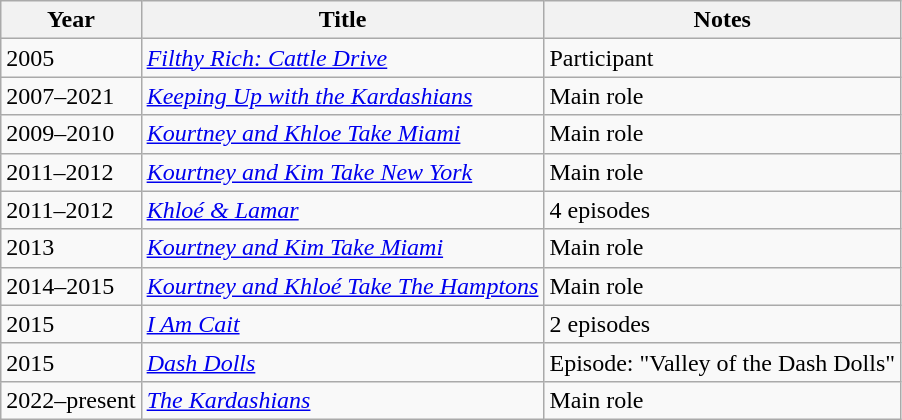<table class="wikitable sortable">
<tr>
<th>Year</th>
<th>Title</th>
<th class="unsortable">Notes</th>
</tr>
<tr>
<td>2005</td>
<td><em><a href='#'>Filthy Rich: Cattle Drive</a></em></td>
<td>Participant</td>
</tr>
<tr>
<td>2007–2021</td>
<td><em><a href='#'>Keeping Up with the Kardashians</a></em></td>
<td>Main role</td>
</tr>
<tr>
<td>2009–2010</td>
<td><em><a href='#'>Kourtney and Khloe Take Miami</a></em></td>
<td>Main role</td>
</tr>
<tr>
<td>2011–2012</td>
<td><em><a href='#'>Kourtney and Kim Take New York</a></em></td>
<td>Main role</td>
</tr>
<tr>
<td>2011–2012</td>
<td><em><a href='#'>Khloé & Lamar</a></em></td>
<td>4 episodes</td>
</tr>
<tr>
<td>2013</td>
<td><em><a href='#'>Kourtney and Kim Take Miami</a></em></td>
<td>Main role</td>
</tr>
<tr>
<td>2014–2015</td>
<td><em><a href='#'>Kourtney and Khloé Take The Hamptons</a></em></td>
<td>Main role</td>
</tr>
<tr>
<td>2015</td>
<td><em><a href='#'>I Am Cait</a></em></td>
<td>2 episodes</td>
</tr>
<tr>
<td>2015</td>
<td><em><a href='#'>Dash Dolls</a></em></td>
<td>Episode: "Valley of the Dash Dolls"</td>
</tr>
<tr>
<td>2022–present</td>
<td><em><a href='#'>The Kardashians</a></em></td>
<td>Main role</td>
</tr>
</table>
